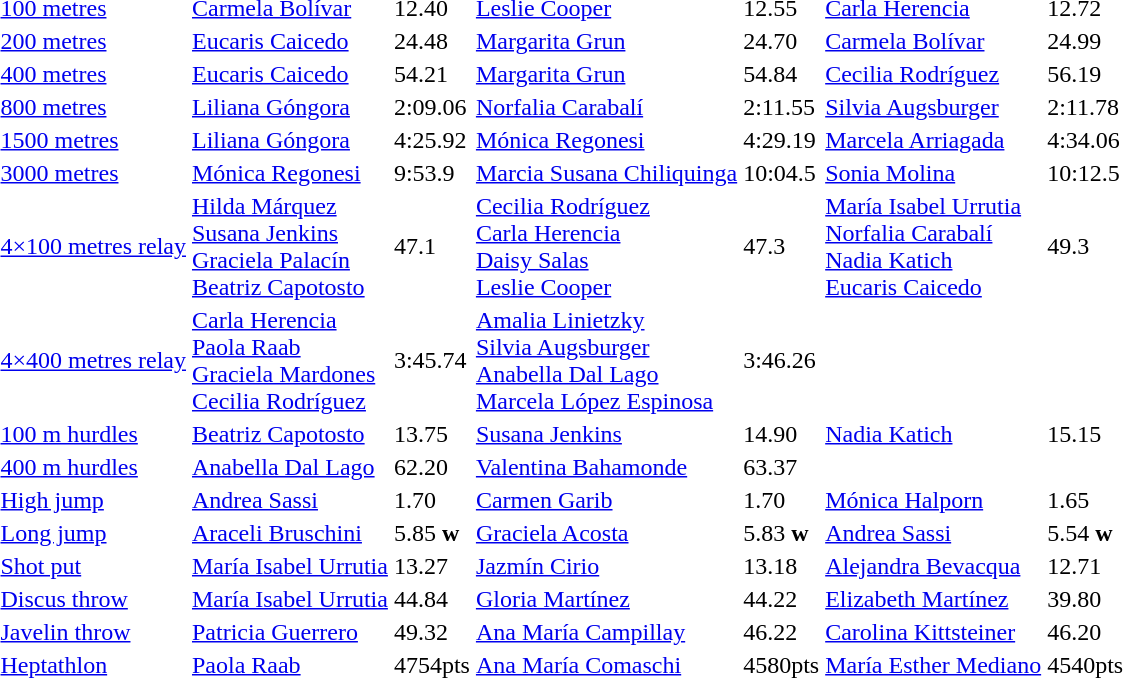<table>
<tr>
<td><a href='#'>100 metres</a></td>
<td><a href='#'>Carmela Bolívar</a><br> </td>
<td>12.40</td>
<td><a href='#'>Leslie Cooper</a><br> </td>
<td>12.55</td>
<td><a href='#'>Carla Herencia</a><br> </td>
<td>12.72</td>
</tr>
<tr>
<td><a href='#'>200 metres</a></td>
<td><a href='#'>Eucaris Caicedo</a><br> </td>
<td>24.48</td>
<td><a href='#'>Margarita Grun</a><br> </td>
<td>24.70</td>
<td><a href='#'>Carmela Bolívar</a><br> </td>
<td>24.99</td>
</tr>
<tr>
<td><a href='#'>400 metres</a></td>
<td><a href='#'>Eucaris Caicedo</a><br> </td>
<td>54.21</td>
<td><a href='#'>Margarita Grun</a><br> </td>
<td>54.84</td>
<td><a href='#'>Cecilia Rodríguez</a><br> </td>
<td>56.19</td>
</tr>
<tr>
<td><a href='#'>800 metres</a></td>
<td><a href='#'>Liliana Góngora</a><br> </td>
<td>2:09.06</td>
<td><a href='#'>Norfalia Carabalí</a><br> </td>
<td>2:11.55</td>
<td><a href='#'>Silvia Augsburger</a><br> </td>
<td>2:11.78</td>
</tr>
<tr>
<td><a href='#'>1500 metres</a></td>
<td><a href='#'>Liliana Góngora</a><br> </td>
<td>4:25.92</td>
<td><a href='#'>Mónica Regonesi</a><br> </td>
<td>4:29.19</td>
<td><a href='#'>Marcela Arriagada</a><br> </td>
<td>4:34.06</td>
</tr>
<tr>
<td><a href='#'>3000 metres</a></td>
<td><a href='#'>Mónica Regonesi</a><br> </td>
<td>9:53.9</td>
<td><a href='#'>Marcia Susana Chiliquinga</a><br> </td>
<td>10:04.5</td>
<td><a href='#'>Sonia Molina</a><br> </td>
<td>10:12.5</td>
</tr>
<tr>
<td><a href='#'>4×100 metres relay</a></td>
<td><a href='#'>Hilda Márquez</a><br> <a href='#'>Susana Jenkins</a><br> <a href='#'>Graciela Palacín</a><br> <a href='#'>Beatriz Capotosto</a><br></td>
<td>47.1</td>
<td><a href='#'>Cecilia Rodríguez</a><br> <a href='#'>Carla Herencia</a><br> <a href='#'>Daisy Salas</a><br> <a href='#'>Leslie Cooper</a><br></td>
<td>47.3</td>
<td><a href='#'>María Isabel Urrutia</a><br> <a href='#'>Norfalia Carabalí</a><br> <a href='#'>Nadia Katich</a><br> <a href='#'>Eucaris Caicedo</a><br></td>
<td>49.3</td>
</tr>
<tr>
<td><a href='#'>4×400 metres relay</a></td>
<td><a href='#'>Carla Herencia</a><br> <a href='#'>Paola Raab</a><br> <a href='#'>Graciela Mardones</a><br> <a href='#'>Cecilia Rodríguez</a><br></td>
<td>3:45.74</td>
<td><a href='#'>Amalia Linietzky</a><br> <a href='#'>Silvia Augsburger</a><br> <a href='#'>Anabella Dal Lago</a><br> <a href='#'>Marcela López Espinosa</a><br></td>
<td>3:46.26</td>
<td></td>
<td></td>
</tr>
<tr>
<td><a href='#'>100 m hurdles</a></td>
<td><a href='#'>Beatriz Capotosto</a><br> </td>
<td>13.75</td>
<td><a href='#'>Susana Jenkins</a><br> </td>
<td>14.90</td>
<td><a href='#'>Nadia Katich</a><br> </td>
<td>15.15</td>
</tr>
<tr>
<td><a href='#'>400 m hurdles</a></td>
<td><a href='#'>Anabella Dal Lago</a><br> </td>
<td>62.20</td>
<td><a href='#'>Valentina Bahamonde</a><br> </td>
<td>63.37</td>
<td></td>
<td></td>
</tr>
<tr>
<td><a href='#'>High jump</a></td>
<td><a href='#'>Andrea Sassi</a><br> </td>
<td>1.70</td>
<td><a href='#'>Carmen Garib</a><br> </td>
<td>1.70</td>
<td><a href='#'>Mónica Halporn</a><br> </td>
<td>1.65</td>
</tr>
<tr>
<td><a href='#'>Long jump</a></td>
<td><a href='#'>Araceli Bruschini</a><br> </td>
<td>5.85 <strong>w</strong></td>
<td><a href='#'>Graciela Acosta</a><br> </td>
<td>5.83 <strong>w</strong></td>
<td><a href='#'>Andrea Sassi</a><br> </td>
<td>5.54 <strong>w</strong></td>
</tr>
<tr>
<td><a href='#'>Shot put</a></td>
<td><a href='#'>María Isabel Urrutia</a><br> </td>
<td>13.27</td>
<td><a href='#'>Jazmín Cirio</a><br> </td>
<td>13.18</td>
<td><a href='#'>Alejandra Bevacqua</a><br> </td>
<td>12.71</td>
</tr>
<tr>
<td><a href='#'>Discus throw</a></td>
<td><a href='#'>María Isabel Urrutia</a><br> </td>
<td>44.84</td>
<td><a href='#'>Gloria Martínez</a><br> </td>
<td>44.22</td>
<td><a href='#'>Elizabeth Martínez</a><br> </td>
<td>39.80</td>
</tr>
<tr>
<td><a href='#'>Javelin throw</a></td>
<td><a href='#'>Patricia Guerrero</a><br> </td>
<td>49.32</td>
<td><a href='#'>Ana María Campillay</a><br> </td>
<td>46.22</td>
<td><a href='#'>Carolina Kittsteiner</a><br> </td>
<td>46.20</td>
</tr>
<tr>
<td><a href='#'>Heptathlon</a></td>
<td><a href='#'>Paola Raab</a><br> </td>
<td>4754pts</td>
<td><a href='#'>Ana María Comaschi</a><br> </td>
<td>4580pts</td>
<td><a href='#'>María Esther Mediano</a><br> </td>
<td>4540pts</td>
</tr>
</table>
